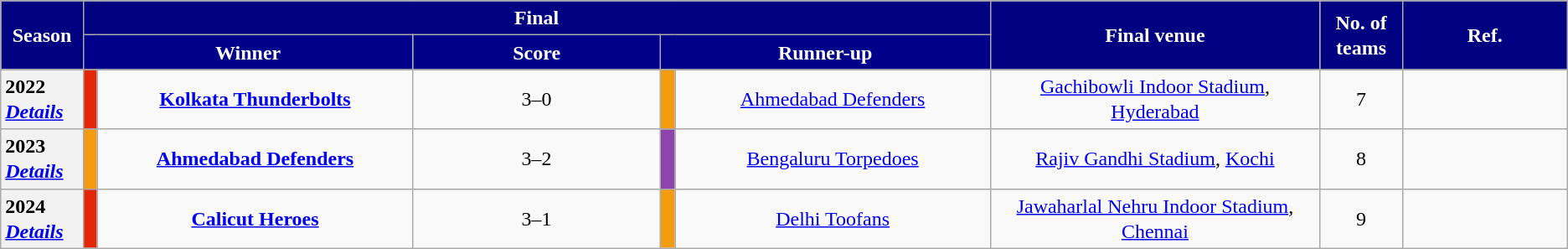<table class="wikitable plainrowheaders" style="line-height:20px;text-align:center;">
<tr>
<th style="width:5%; color:#fff; background:#000080;" rowspan=2 scope=col>Season</th>
<th style="width:60%; color:#fff; background:#000080;" colspan=5>Final</th>
<th style="width:20%; color:#fff; background:#000080;" rowspan=2 scope=col>Final venue</th>
<th style="width:5%; color:#fff; background:#000080;" rowspan=2 scope=col>No. of<br>teams</th>
<th style="width:10%; color:#fff; background:#000080;" rowspan=2 scope=col>Ref.</th>
</tr>
<tr>
<th style="width:20%; color:#fff; background:#00008B;" colspan=2 scope=col>Winner</th>
<th style="width:15%; color:#fff; background:#00008B;" scope=col>Score</th>
<th style="width:20%; color:#fff; background:#00008B;" colspan=2 scope=col>Runner-up</th>
</tr>
<tr>
<th style="text-align:left;" scope=row>2022<br><em><a href='#'>Details</a></em></th>
<td style="background:#E3280A;"></td>
<td><strong><a href='#'>Kolkata Thunderbolts</a></strong></td>
<td>3–0</td>
<td style="background:#F39C12;"></td>
<td><a href='#'>Ahmedabad Defenders</a></td>
<td><a href='#'>Gachibowli Indoor Stadium</a>, <a href='#'>Hyderabad</a></td>
<td>7</td>
<td></td>
</tr>
<tr>
<th style="text-align:left;" scope=row>2023<br><em><a href='#'>Details</a></em></th>
<td style="background:#F39C12;"></td>
<td><strong> <a href='#'>Ahmedabad Defenders</a></strong></td>
<td>3–2</td>
<td style="background:#8E44AD;"></td>
<td><a href='#'>Bengaluru Torpedoes</a></td>
<td><a href='#'>Rajiv Gandhi Stadium</a>, <a href='#'>Kochi</a></td>
<td>8</td>
<td></td>
</tr>
<tr>
<th style="text-align:left;" scope=row>2024<br><em><a href='#'>Details</a></em></th>
<td style="background:#E3280A;"></td>
<td><strong><a href='#'>Calicut Heroes</a></strong></td>
<td>3–1</td>
<td style="background:#F39C12;"></td>
<td><a href='#'>Delhi Toofans</a></td>
<td><a href='#'>Jawaharlal Nehru Indoor Stadium</a>, <a href='#'>Chennai</a></td>
<td>9</td>
<td></td>
</tr>
</table>
